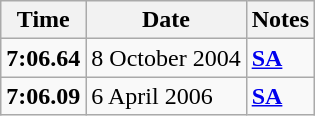<table class="wikitable">
<tr>
<th>Time</th>
<th>Date</th>
<th>Notes</th>
</tr>
<tr>
<td><strong>7:06.64</strong></td>
<td>8 October 2004</td>
<td><strong><a href='#'>SA</a></strong></td>
</tr>
<tr>
<td><strong>7:06.09</strong></td>
<td>6 April 2006</td>
<td><strong><a href='#'>SA</a></strong></td>
</tr>
</table>
